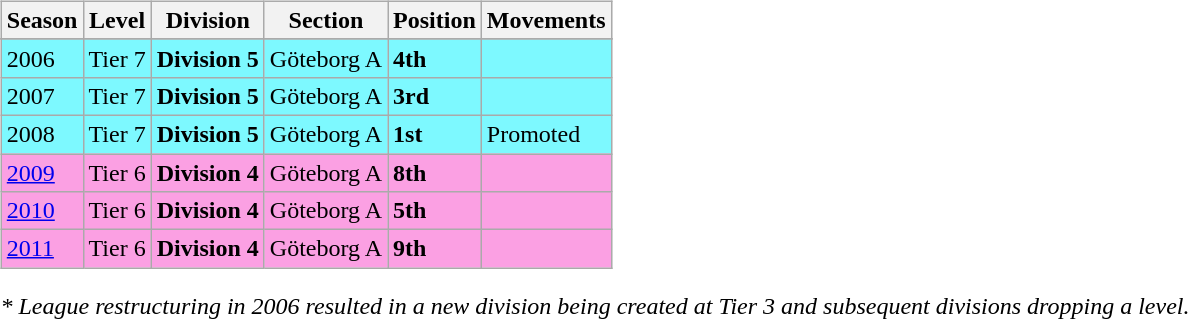<table>
<tr>
<td valign="top" width=0%><br><table class="wikitable">
<tr style="background:#f0f6fa;">
<th><strong>Season</strong></th>
<th><strong>Level</strong></th>
<th><strong>Division</strong></th>
<th><strong>Section</strong></th>
<th><strong>Position</strong></th>
<th><strong>Movements</strong></th>
</tr>
<tr>
</tr>
<tr>
<td style="background:#7DF9FF;">2006</td>
<td style="background:#7DF9FF;">Tier 7</td>
<td style="background:#7DF9FF;"><strong>Division 5</strong></td>
<td style="background:#7DF9FF;">Göteborg A</td>
<td style="background:#7DF9FF;"><strong>4th</strong></td>
<td style="background:#7DF9FF;"></td>
</tr>
<tr>
<td style="background:#7DF9FF;">2007</td>
<td style="background:#7DF9FF;">Tier 7</td>
<td style="background:#7DF9FF;"><strong>Division 5</strong></td>
<td style="background:#7DF9FF;">Göteborg A</td>
<td style="background:#7DF9FF;"><strong>3rd</strong></td>
<td style="background:#7DF9FF;"></td>
</tr>
<tr>
<td style="background:#7DF9FF;">2008</td>
<td style="background:#7DF9FF;">Tier 7</td>
<td style="background:#7DF9FF;"><strong>Division 5</strong></td>
<td style="background:#7DF9FF;">Göteborg A</td>
<td style="background:#7DF9FF;"><strong>1st</strong></td>
<td style="background:#7DF9FF;">Promoted</td>
</tr>
<tr>
<td style="background:#FBA0E3;"><a href='#'>2009</a></td>
<td style="background:#FBA0E3;">Tier 6</td>
<td style="background:#FBA0E3;"><strong>Division 4</strong></td>
<td style="background:#FBA0E3;">Göteborg A</td>
<td style="background:#FBA0E3;"><strong>8th</strong></td>
<td style="background:#FBA0E3;"></td>
</tr>
<tr>
<td style="background:#FBA0E3;"><a href='#'>2010</a></td>
<td style="background:#FBA0E3;">Tier 6</td>
<td style="background:#FBA0E3;"><strong>Division 4</strong></td>
<td style="background:#FBA0E3;">Göteborg A</td>
<td style="background:#FBA0E3;"><strong>5th</strong></td>
<td style="background:#FBA0E3;"></td>
</tr>
<tr>
<td style="background:#FBA0E3;"><a href='#'>2011</a></td>
<td style="background:#FBA0E3;">Tier 6</td>
<td style="background:#FBA0E3;"><strong>Division 4</strong></td>
<td style="background:#FBA0E3;">Göteborg A</td>
<td style="background:#FBA0E3;"><strong>9th</strong></td>
<td style="background:#FBA0E3;"></td>
</tr>
</table>
<em>* League restructuring in 2006 resulted in a new division being created at Tier 3 and subsequent divisions dropping a level.</em>


</td>
</tr>
</table>
